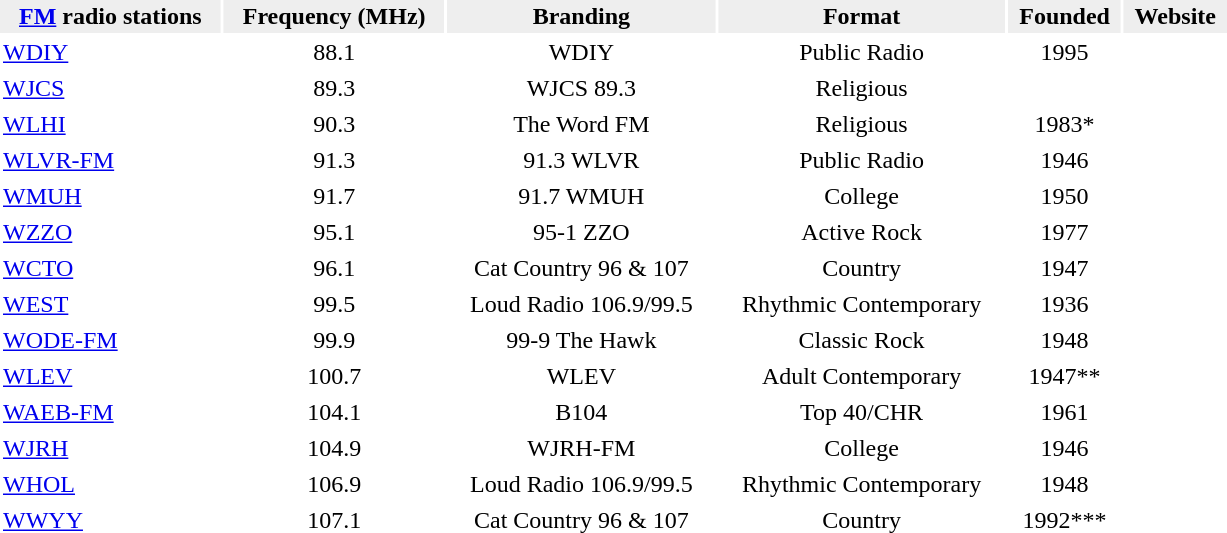<table border=0 cellpadding=2 cellspacing=2 width=65%>
<tr bgcolor=#EEEEEE>
<th><a href='#'>FM</a> radio stations</th>
<th>Frequency (MHz)</th>
<th>Branding</th>
<th>Format</th>
<th>Founded</th>
<th>Website</th>
</tr>
<tr>
<td><a href='#'>WDIY</a></td>
<td align=center>88.1</td>
<td align=center>WDIY</td>
<td align=center>Public Radio</td>
<td align=center>1995</td>
<td align=center></td>
</tr>
<tr>
<td><a href='#'>WJCS</a></td>
<td align=center>89.3</td>
<td align=center>WJCS 89.3</td>
<td align=center>Religious</td>
<td align=center></td>
<td align=center></td>
</tr>
<tr>
<td><a href='#'>WLHI</a></td>
<td align=center>90.3</td>
<td align=center>The Word FM</td>
<td align=center>Religious</td>
<td align=center>1983*</td>
<td align=center></td>
</tr>
<tr>
<td><a href='#'>WLVR-FM</a></td>
<td align=center>91.3</td>
<td align=center>91.3 WLVR</td>
<td align=center>Public Radio</td>
<td align=center>1946</td>
<td align=center></td>
</tr>
<tr>
<td><a href='#'>WMUH</a></td>
<td align=center>91.7</td>
<td align=center>91.7 WMUH</td>
<td align=center>College</td>
<td align=center>1950</td>
<td align=center></td>
</tr>
<tr>
<td><a href='#'>WZZO</a></td>
<td align=center>95.1</td>
<td align=center>95-1 ZZO</td>
<td align=center>Active Rock</td>
<td align=center>1977</td>
<td align=center></td>
</tr>
<tr>
<td><a href='#'>WCTO</a></td>
<td align=center>96.1</td>
<td align=center>Cat Country 96 & 107</td>
<td align=center>Country</td>
<td align=center>1947</td>
<td align=center></td>
</tr>
<tr>
<td><a href='#'>WEST</a></td>
<td align=center>99.5</td>
<td align=center>Loud Radio 106.9/99.5</td>
<td align=center>Rhythmic Contemporary</td>
<td align=center>1936</td>
<td align=center></td>
</tr>
<tr>
<td><a href='#'>WODE-FM</a></td>
<td align=center>99.9</td>
<td align=center>99-9 The Hawk</td>
<td align=center>Classic Rock</td>
<td align=center>1948</td>
<td align=center></td>
</tr>
<tr>
<td><a href='#'>WLEV</a></td>
<td align=center>100.7</td>
<td align=center>WLEV</td>
<td align=center>Adult Contemporary</td>
<td align=center>1947**</td>
<td align=center></td>
</tr>
<tr>
<td><a href='#'>WAEB-FM</a></td>
<td align=center>104.1</td>
<td align=center>B104</td>
<td align=center>Top 40/CHR</td>
<td align=center>1961</td>
<td align=center></td>
</tr>
<tr>
<td><a href='#'>WJRH</a></td>
<td align=center>104.9</td>
<td align=center>WJRH-FM</td>
<td align=center>College</td>
<td align=center>1946</td>
<td align=center></td>
</tr>
<tr>
<td><a href='#'>WHOL</a></td>
<td align=center>106.9</td>
<td align=center>Loud Radio 106.9/99.5</td>
<td align=center>Rhythmic Contemporary</td>
<td align=center>1948</td>
<td align=center></td>
</tr>
<tr>
<td><a href='#'>WWYY</a></td>
<td align=center>107.1</td>
<td align=center>Cat Country 96 & 107</td>
<td align=center>Country</td>
<td align=center>1992***</td>
<td align=center></td>
</tr>
<tr>
</tr>
</table>
